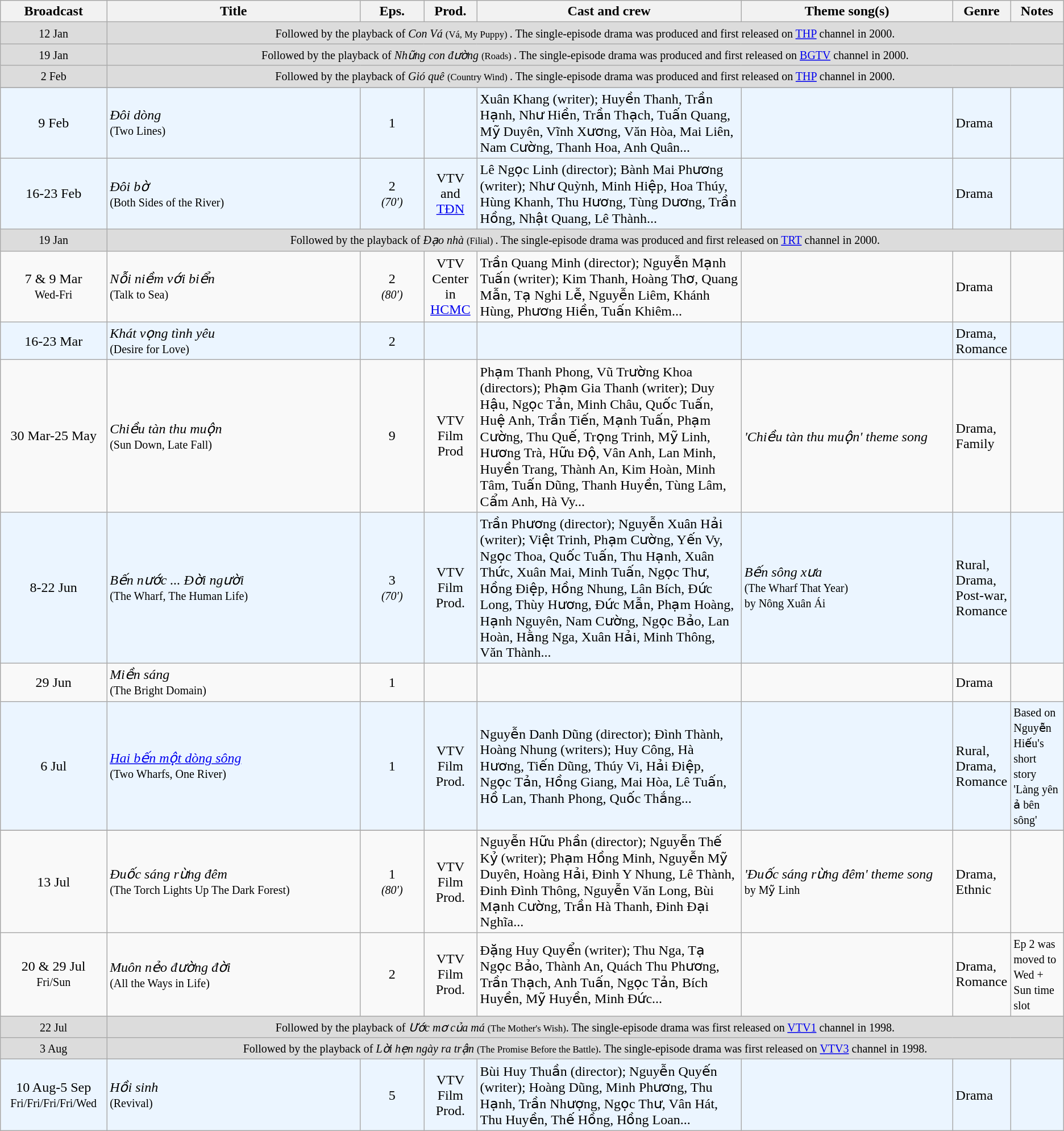<table class="wikitable sortable">
<tr>
<th style="width:10%;">Broadcast</th>
<th style="width:24%;">Title</th>
<th style="width:6%;">Eps.</th>
<th style="width:5%;">Prod.</th>
<th style="width:25%;">Cast and crew</th>
<th style="width:20%;">Theme song(s)</th>
<th style="width:5%;">Genre</th>
<th style="width:5%;">Notes</th>
</tr>
<tr ---- bgcolor="#DCDCDC">
<td style="text-align:center;"><small>12 Jan</small></td>
<td colspan="7" align=center><small> Followed by the playback of <em>Con Vá</em> <small> (Vá, My Puppy) </small>. The single-episode drama was produced and first released on <a href='#'>THP</a> channel in 2000.</small></td>
</tr>
<tr ---- bgcolor="#DCDCDC">
<td style="text-align:center;"><small>19 Jan</small></td>
<td colspan="7" align=center><small>Followed by the playback of <em>Những con đường</em> <small> (Roads) </small>. The single-episode drama was produced and first released on <a href='#'>BGTV</a> channel in 2000.</small></td>
</tr>
<tr ---- bgcolor="#DCDCDC">
<td style="text-align:center;"><small>2 Feb</small></td>
<td colspan="7" align=center><small>Followed by the playback of <em>Gió quê</em> <small> (Country Wind) </small>. The single-episode drama was produced and first released on <a href='#'>THP</a> channel in 2000.</small></td>
</tr>
<tr>
</tr>
<tr ---- bgcolor="#ebf5ff">
<td style="text-align:center;">9 Feb <br></td>
<td><em>Đôi dòng</em> <br><small>(Two Lines)</small></td>
<td style="text-align:center;">1</td>
<td style="text-align:center;"></td>
<td>Xuân Khang (writer); Huyền Thanh, Trần Hạnh, Như Hiền, Trần Thạch, Tuấn Quang, Mỹ Duyên, Vĩnh Xương, Văn Hòa, Mai Liên, Nam Cường, Thanh Hoa, Anh Quân...</td>
<td></td>
<td>Drama</td>
<td></td>
</tr>
<tr ---- bgcolor="#ebf5ff">
<td style="text-align:center;">16-23 Feb<br></td>
<td><em>Đôi bờ</em> <br><small>(Both Sides of the River)</small></td>
<td style="text-align:center;">2<br><small><em>(70′)</em></small></td>
<td style="text-align:center;">VTV<br>and<br><a href='#'>TĐN</a></td>
<td>Lê Ngọc Linh (director); Bành Mai Phương (writer); Như Quỳnh, Minh Hiệp, Hoa Thúy, Hùng Khanh, Thu Hương, Tùng Dương, Trần Hồng, Nhật Quang, Lê Thành...</td>
<td></td>
<td>Drama</td>
<td></td>
</tr>
<tr ---- bgcolor="#DCDCDC">
<td style="text-align:center;"><small>19 Jan</small></td>
<td colspan="7" align=center><small> Followed by the playback of <em>Đạo nhà</em> <small> (Filial) </small>. The single-episode drama was produced and first released on <a href='#'>TRT</a> channel in 2000.</small></td>
</tr>
<tr>
<td style="text-align:center;">7 & 9 Mar <br><small>Wed-Fri</small><br></td>
<td><em>Nỗi niềm với biển</em> <br><small>(Talk to Sea)</small></td>
<td style="text-align:center;">2<br><small><em>(80′)</em></small></td>
<td style="text-align:center;">VTV Center in <a href='#'>HCMC</a></td>
<td>Trần Quang Minh (director); Nguyễn Mạnh Tuấn (writer); Kim Thanh, Hoàng Thơ, Quang Mẫn, Tạ Nghi Lễ, Nguyễn Liêm, Khánh Hùng, Phương Hiền, Tuấn Khiêm...</td>
<td></td>
<td>Drama</td>
<td></td>
</tr>
<tr ---- bgcolor="#ebf5ff">
<td style="text-align:center;">16-23 Mar</td>
<td><em>Khát vọng tình yêu</em> <br><small>(Desire for Love)</small></td>
<td style="text-align:center;">2</td>
<td style="text-align:center;"></td>
<td></td>
<td></td>
<td>Drama, Romance</td>
<td></td>
</tr>
<tr>
<td style="text-align:center;">30 Mar-25 May <br></td>
<td><em>Chiều tàn thu muộn</em> <br><small>(Sun Down, Late Fall)</small></td>
<td style="text-align:center;">9</td>
<td style="text-align:center;">VTV Film Prod</td>
<td>Phạm Thanh Phong, Vũ Trường Khoa (directors); Phạm Gia Thanh (writer); Duy Hậu, Ngọc Tản, Minh Châu, Quốc Tuấn, Huệ Anh, Trần Tiến, Mạnh Tuấn, Phạm Cường, Thu Quế, Trọng Trinh, Mỹ Linh, Hương Trà, Hữu Độ, Vân Anh, Lan Minh, Huyền Trang, Thành An, Kim Hoàn, Minh Tâm, Tuấn Dũng, Thanh Huyền, Tùng Lâm, Cẩm Anh, Hà Vy...</td>
<td><em> 'Chiều tàn thu muộn' theme song</em></td>
<td>Drama, Family</td>
<td></td>
</tr>
<tr ---- bgcolor="#ebf5ff">
<td style="text-align:center;">8-22 Jun<br></td>
<td><em>Bến nước ... Đời người</em> <br><small>(The Wharf, The Human Life)</small></td>
<td style="text-align:center;">3<br><small><em>(70′)</em></small></td>
<td style="text-align:center;">VTV Film Prod.</td>
<td>Trần Phương (director); Nguyễn Xuân Hải (writer); Việt Trinh, Phạm Cường, Yến Vy, Ngọc Thoa, Quốc Tuấn, Thu Hạnh, Xuân Thức, Xuân Mai, Minh Tuấn, Ngọc Thư, Hồng Điệp, Hồng Nhung, Lân Bích, Đức Long, Thùy Hương, Đức Mẫn, Phạm Hoàng, Hạnh Nguyên, Nam Cường, Ngọc Bảo, Lan Hoàn, Hằng Nga, Xuân Hải, Minh Thông, Văn Thành...</td>
<td><em>Bến sông xưa</em><br><small>(The Wharf That Year)<br>by Nông Xuân Ái</small></td>
<td>Rural, Drama, Post-war, Romance</td>
<td></td>
</tr>
<tr>
<td style="text-align:center;">29 Jun</td>
<td><em>Miền sáng</em> <br><small>(The Bright Domain)</small></td>
<td style="text-align:center;">1</td>
<td style="text-align:center;"></td>
<td></td>
<td></td>
<td>Drama</td>
<td></td>
</tr>
<tr ---- bgcolor="#ebf5ff">
<td style="text-align:center;">6 Jul<br></td>
<td><em><a href='#'>Hai bến một dòng sông</a></em> <br><small>(Two Wharfs, One River)</small></td>
<td style="text-align:center;">1</td>
<td style="text-align:center;">VTV Film Prod.</td>
<td>Nguyễn Danh Dũng (director); Đình Thành, Hoàng Nhung (writers); Huy Công, Hà Hương, Tiến Dũng, Thúy Vi, Hải Điệp, Ngọc Tản, Hồng Giang, Mai Hòa, Lê Tuấn, Hồ Lan, Thanh Phong, Quốc Thắng...</td>
<td></td>
<td>Rural, Drama, Romance</td>
<td><small>Based on Nguyễn Hiếu's short story 'Làng yên ả bên sông'</small></td>
</tr>
<tr ---- bgcolor="#DCDCDC">
</tr>
<tr>
<td style="text-align:center;">13 Jul <br></td>
<td><em>Đuốc sáng rừng đêm</em> <br><small>(The Torch Lights Up The Dark Forest)</small></td>
<td style="text-align:center;">1<br><small><em>(80′)</em></small></td>
<td style="text-align:center;">VTV Film Prod.</td>
<td>Nguyễn Hữu Phần (director); Nguyễn Thế Kỷ (writer); Phạm Hồng Minh, Nguyễn Mỹ Duyên, Hoàng Hải, Đinh Y Nhung, Lê Thành, Đinh Đình Thông, Nguyễn Văn Long, Bùi Mạnh Cường, Trần Hà Thanh, Đinh Đại Nghĩa...</td>
<td><em> 'Đuốc sáng rừng đêm' theme song</em><br><small>by Mỹ Linh</small></td>
<td>Drama, Ethnic</td>
<td></td>
</tr>
<tr>
<td style="text-align:center;">20 & 29 Jul <br><small>Fri/Sun</small><br></td>
<td><em>Muôn nẻo đường đời</em> <br><small>(All the Ways in Life)</small></td>
<td style="text-align:center;">2</td>
<td style="text-align:center;">VTV Film Prod.</td>
<td>Đặng Huy Quyển (writer); Thu Nga, Tạ Ngọc Bảo, Thành An, Quách Thu Phương, Trần Thạch, Anh Tuấn, Ngọc Tản, Bích Huyền, Mỹ Huyền, Minh Đức...</td>
<td></td>
<td>Drama, Romance</td>
<td><small>Ep 2 was moved to Wed + Sun time slot</small></td>
</tr>
<tr ---- bgcolor="#DCDCDC">
<td style="text-align:center;"><small>22 Jul</small></td>
<td colspan="7" align=center><small>Followed by the playback of <em>Ước mơ của má</em> <small>(The Mother's Wish)</small>. The single-episode drama was first released on <a href='#'>VTV1</a> channel in 1998.</small></td>
</tr>
<tr ---- bgcolor="#DCDCDC">
<td style="text-align:center;"><small>3 Aug</small></td>
<td colspan="7" align=center><small>Followed by the playback of <em>Lời hẹn ngày ra trận</em> <small>(The Promise Before the Battle)</small>. The single-episode drama was first released on <a href='#'>VTV3</a> channel in 1998.</small></td>
</tr>
<tr ---- bgcolor="#ebf5ff">
<td style="text-align:center;">10 Aug-5 Sep<br><small>Fri/Fri/Fri/Fri/Wed</small><br></td>
<td><em>Hồi sinh</em> <br> <small>(Revival) </small></td>
<td style="text-align:center;">5</td>
<td style="text-align:center;">VTV Film Prod.</td>
<td>Bùi Huy Thuần (director); Nguyễn Quyến (writer); Hoàng Dũng, Minh Phương, Thu Hạnh, Trần Nhượng, Ngọc Thư, Vân Hát, Thu Huyền, Thế Hồng, Hồng Loan...</td>
<td></td>
<td>Drama</td>
<td></td>
</tr>
</table>
